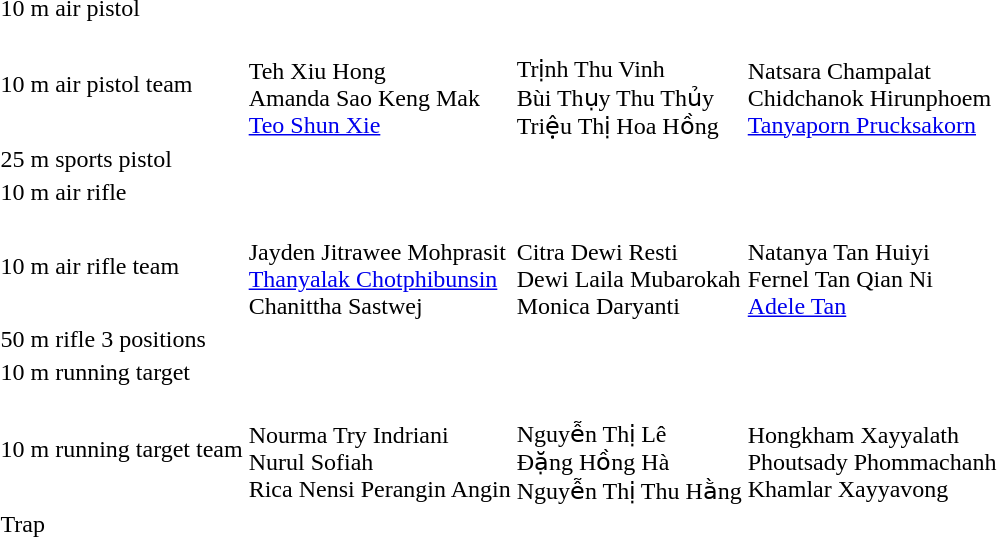<table>
<tr>
<td>10 m air pistol</td>
<td nowrap></td>
<td nowrap></td>
<td></td>
</tr>
<tr>
<td>10 m air pistol team</td>
<td><br>Teh Xiu Hong<br>Amanda Sao Keng Mak<br><a href='#'>Teo Shun Xie</a></td>
<td><br>Trịnh Thu Vinh<br>Bùi Thụy Thu Thủy<br>Triệu Thị Hoa Hồng</td>
<td><br>Natsara Champalat<br>Chidchanok Hirunphoem<br><a href='#'>Tanyaporn Prucksakorn</a></td>
</tr>
<tr>
<td>25 m sports pistol</td>
<td></td>
<td></td>
<td></td>
</tr>
<tr>
<td>10 m air rifle</td>
<td></td>
<td></td>
<td></td>
</tr>
<tr>
<td>10 m air rifle team</td>
<td><br>Jayden Jitrawee Mohprasit<br><a href='#'>Thanyalak Chotphibunsin</a><br>Chanittha Sastwej</td>
<td><br>Citra Dewi Resti<br>Dewi Laila Mubarokah<br>Monica Daryanti</td>
<td><br>Natanya Tan Huiyi<br>Fernel Tan Qian Ni<br><a href='#'>Adele Tan</a></td>
</tr>
<tr>
<td>50 m rifle 3 positions</td>
<td></td>
<td nowrap></td>
<td></td>
</tr>
<tr>
<td>10 m running target</td>
<td nowrap></td>
<td></td>
<td></td>
</tr>
<tr>
<td>10 m running target team</td>
<td><br>Nourma Try Indriani<br>Nurul Sofiah<br>Rica Nensi Perangin Angin</td>
<td><br>Nguyễn Thị Lê<br>Đặng Hồng Hà<br>Nguyễn Thị Thu Hằng</td>
<td nowrap><br>Hongkham Xayyalath<br>Phoutsady Phommachanh<br>Khamlar Xayyavong</td>
</tr>
<tr>
<td>Trap</td>
<td></td>
<td></td>
<td></td>
</tr>
</table>
